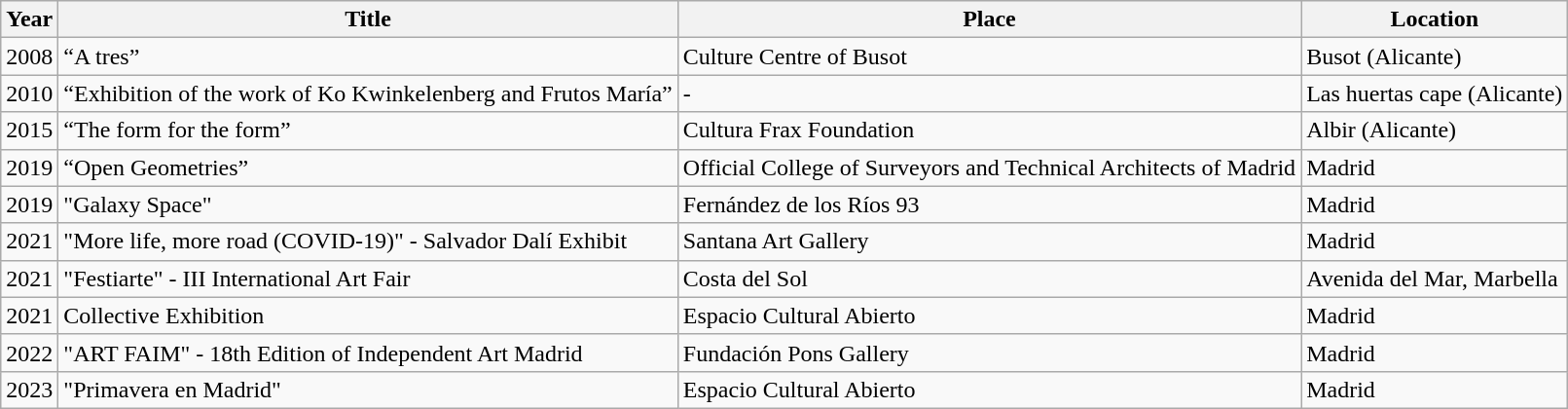<table class="wikitable">
<tr>
<th>Year</th>
<th>Title</th>
<th>Place</th>
<th>Location</th>
</tr>
<tr>
<td>2008</td>
<td>“A tres”</td>
<td>Culture Centre of Busot</td>
<td>Busot (Alicante)</td>
</tr>
<tr>
<td>2010</td>
<td>“Exhibition of the work of Ko Kwinkelenberg and Frutos María”</td>
<td>-</td>
<td>Las huertas cape (Alicante)</td>
</tr>
<tr>
<td>2015</td>
<td>“The form for the form”</td>
<td>Cultura Frax Foundation</td>
<td>Albir (Alicante)</td>
</tr>
<tr>
<td>2019</td>
<td>“Open Geometries”</td>
<td>Official College of Surveyors and Technical Architects of Madrid</td>
<td>Madrid</td>
</tr>
<tr>
<td>2019</td>
<td>"Galaxy Space"</td>
<td>Fernández de los Ríos 93</td>
<td>Madrid</td>
</tr>
<tr>
<td>2021</td>
<td>"More life, more road (COVID-19)" - Salvador Dalí Exhibit</td>
<td>Santana Art Gallery</td>
<td>Madrid</td>
</tr>
<tr>
<td>2021</td>
<td>"Festiarte" - III International Art Fair</td>
<td>Costa del Sol</td>
<td>Avenida del Mar, Marbella</td>
</tr>
<tr>
<td>2021</td>
<td>Collective Exhibition</td>
<td>Espacio Cultural Abierto</td>
<td>Madrid</td>
</tr>
<tr>
<td>2022</td>
<td>"ART FAIM" - 18th Edition of Independent Art Madrid</td>
<td>Fundación Pons Gallery</td>
<td>Madrid</td>
</tr>
<tr>
<td>2023</td>
<td>"Primavera en Madrid"</td>
<td>Espacio Cultural Abierto</td>
<td>Madrid</td>
</tr>
</table>
